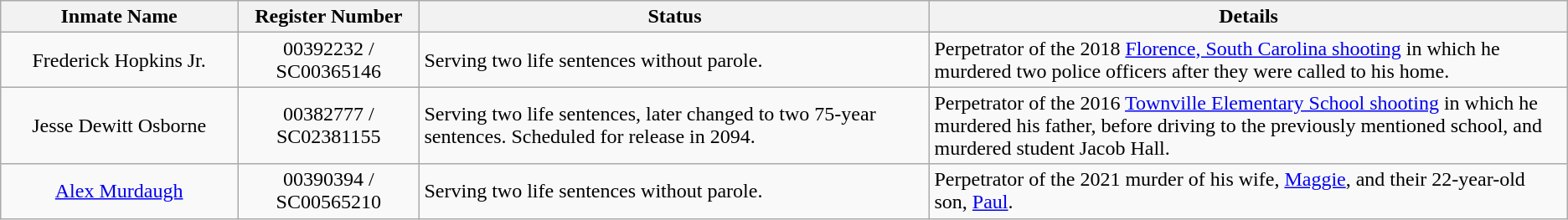<table class="wikitable sortable">
<tr>
<th width=13%>Inmate Name</th>
<th width=10%>Register Number</th>
<th width=28%>Status</th>
<th width=35%>Details</th>
</tr>
<tr>
<td style="text-align:center;">Frederick Hopkins Jr.</td>
<td style="text-align:center;">00392232 / SC00365146</td>
<td>Serving two life sentences without parole.</td>
<td>Perpetrator of the 2018 <a href='#'>Florence, South Carolina shooting</a> in which he murdered two police officers after they were called to his home.</td>
</tr>
<tr>
<td style="text-align:center;">Jesse Dewitt Osborne</td>
<td style="text-align:center;">00382777 / SC02381155</td>
<td>Serving two life sentences, later changed to two 75-year sentences. Scheduled for release in 2094.</td>
<td>Perpetrator of the 2016 <a href='#'>Townville Elementary School shooting</a> in which he murdered his father, before driving to the previously mentioned school, and murdered student Jacob Hall.</td>
</tr>
<tr>
<td style="text-align:center;"><a href='#'>Alex Murdaugh</a></td>
<td style="text-align:center;">00390394 / SC00565210</td>
<td>Serving two life sentences without parole.</td>
<td>Perpetrator of the 2021 murder of his wife, <a href='#'>Maggie</a>, and their 22-year-old son, <a href='#'>Paul</a>.</td>
</tr>
</table>
